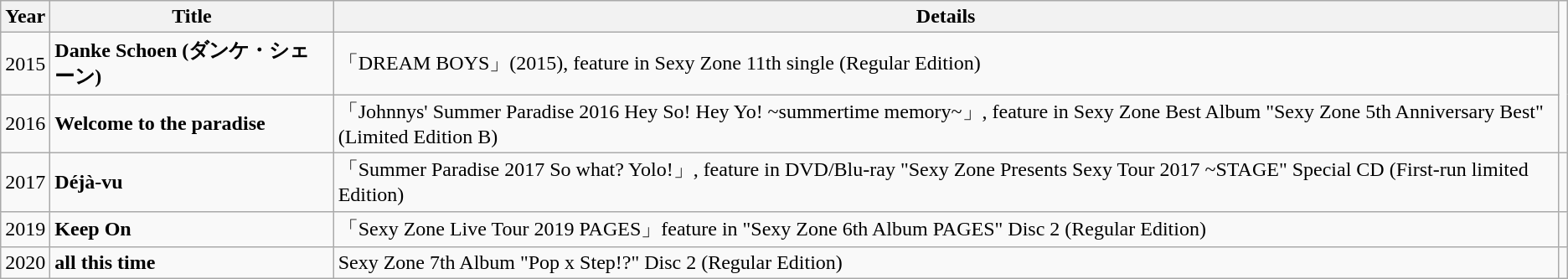<table class="wikitable">
<tr>
<th>Year</th>
<th>Title</th>
<th>Details</th>
</tr>
<tr>
<td>2015</td>
<td><strong>Danke Schoen (ダンケ・シェーン)</strong></td>
<td>「DREAM BOYS」(2015), feature in Sexy Zone 11th single  (Regular Edition)</td>
</tr>
<tr>
<td>2016</td>
<td><strong>Welcome to the paradise</strong></td>
<td>「Johnnys' Summer Paradise 2016 Hey So! Hey Yo! ~summertime memory~」, feature in Sexy Zone Best Album "Sexy Zone 5th Anniversary Best" (Limited Edition B)</td>
</tr>
<tr>
<td>2017</td>
<td><strong>Déjà-vu</strong></td>
<td>「Summer Paradise 2017 So what? Yolo!」, feature in DVD/Blu-ray "Sexy Zone Presents Sexy Tour 2017 ~STAGE" Special CD (First-run limited Edition)</td>
<td></td>
</tr>
<tr>
<td>2019</td>
<td><strong>Keep On</strong></td>
<td>「Sexy Zone Live Tour 2019 PAGES」feature in "Sexy Zone 6th Album PAGES" Disc 2 (Regular Edition)</td>
<td></td>
</tr>
<tr>
<td>2020</td>
<td><strong>all this time</strong></td>
<td>Sexy Zone 7th Album "Pop x Step!?" Disc 2 (Regular Edition)</td>
</tr>
</table>
